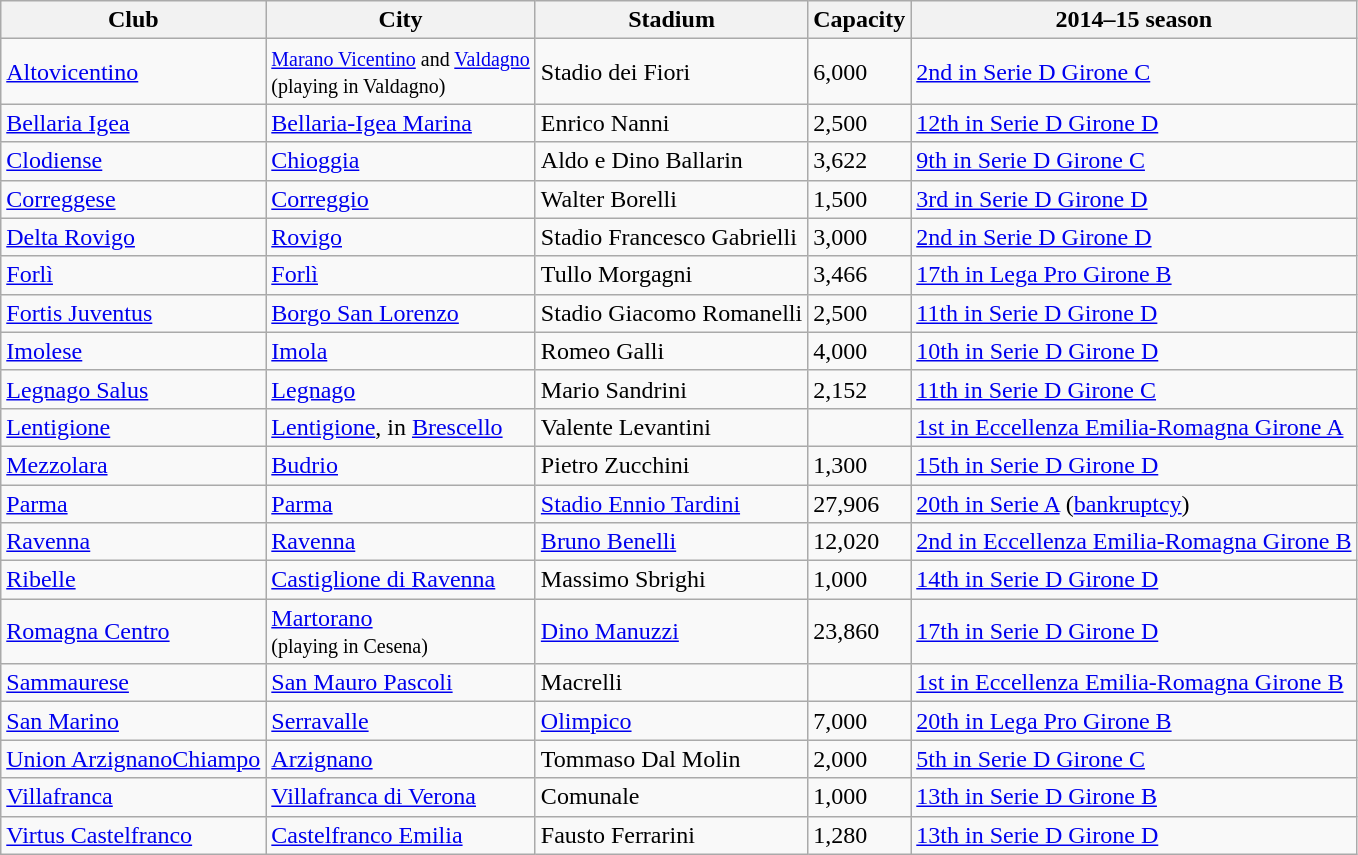<table class="wikitable sortable">
<tr>
<th>Club</th>
<th>City</th>
<th>Stadium</th>
<th>Capacity</th>
<th>2014–15 season</th>
</tr>
<tr>
<td><a href='#'>Altovicentino</a></td>
<td><small><a href='#'>Marano Vicentino</a> and <a href='#'>Valdagno</a><br>(playing in Valdagno)</small></td>
<td>Stadio dei Fiori</td>
<td>6,000</td>
<td><a href='#'>2nd in Serie D Girone C</a></td>
</tr>
<tr>
<td><a href='#'>Bellaria Igea</a></td>
<td><a href='#'>Bellaria-Igea Marina</a></td>
<td>Enrico Nanni</td>
<td>2,500</td>
<td><a href='#'>12th in Serie D Girone D</a></td>
</tr>
<tr>
<td><a href='#'>Clodiense</a></td>
<td><a href='#'>Chioggia</a></td>
<td>Aldo e Dino Ballarin</td>
<td>3,622</td>
<td><a href='#'>9th in Serie D Girone C</a></td>
</tr>
<tr>
<td><a href='#'>Correggese</a></td>
<td><a href='#'>Correggio</a></td>
<td>Walter Borelli</td>
<td>1,500</td>
<td><a href='#'>3rd in Serie D Girone D</a></td>
</tr>
<tr>
<td><a href='#'>Delta Rovigo</a></td>
<td><a href='#'>Rovigo</a></td>
<td>Stadio Francesco Gabrielli</td>
<td>3,000</td>
<td><a href='#'>2nd in Serie D Girone D</a></td>
</tr>
<tr>
<td><a href='#'>Forlì</a></td>
<td><a href='#'>Forlì</a></td>
<td>Tullo Morgagni</td>
<td>3,466</td>
<td><a href='#'>17th in Lega Pro Girone B</a></td>
</tr>
<tr>
<td><a href='#'>Fortis Juventus</a></td>
<td><a href='#'>Borgo San Lorenzo</a></td>
<td>Stadio Giacomo Romanelli</td>
<td>2,500</td>
<td><a href='#'>11th in Serie D Girone D</a></td>
</tr>
<tr>
<td><a href='#'>Imolese</a></td>
<td><a href='#'>Imola</a></td>
<td>Romeo Galli</td>
<td>4,000</td>
<td><a href='#'>10th in Serie D Girone D</a></td>
</tr>
<tr>
<td><a href='#'>Legnago Salus</a></td>
<td><a href='#'>Legnago</a></td>
<td>Mario Sandrini</td>
<td>2,152</td>
<td><a href='#'>11th in Serie D Girone C</a></td>
</tr>
<tr>
<td><a href='#'>Lentigione</a></td>
<td><a href='#'>Lentigione</a>, in <a href='#'>Brescello</a></td>
<td>Valente Levantini</td>
<td></td>
<td><a href='#'>1st in Eccellenza Emilia-Romagna Girone A</a></td>
</tr>
<tr>
<td><a href='#'>Mezzolara</a></td>
<td><a href='#'>Budrio</a></td>
<td>Pietro Zucchini</td>
<td>1,300</td>
<td><a href='#'>15th in Serie D Girone D</a></td>
</tr>
<tr>
<td><a href='#'>Parma</a></td>
<td><a href='#'>Parma</a></td>
<td><a href='#'>Stadio Ennio Tardini</a></td>
<td>27,906</td>
<td><a href='#'>20th in Serie A</a> (<a href='#'>bankruptcy</a>)</td>
</tr>
<tr>
<td><a href='#'>Ravenna</a></td>
<td><a href='#'>Ravenna</a></td>
<td><a href='#'>Bruno Benelli</a></td>
<td>12,020</td>
<td><a href='#'>2nd in Eccellenza Emilia-Romagna Girone B</a></td>
</tr>
<tr>
<td><a href='#'>Ribelle</a></td>
<td><a href='#'>Castiglione di Ravenna</a></td>
<td>Massimo Sbrighi</td>
<td>1,000</td>
<td><a href='#'>14th in Serie D Girone D</a></td>
</tr>
<tr>
<td><a href='#'>Romagna Centro</a></td>
<td><a href='#'>Martorano</a><small><br>(playing in Cesena)</small></td>
<td><a href='#'>Dino Manuzzi</a></td>
<td>23,860</td>
<td><a href='#'>17th in Serie D Girone D</a></td>
</tr>
<tr>
<td><a href='#'>Sammaurese</a></td>
<td><a href='#'>San Mauro Pascoli</a></td>
<td>Macrelli</td>
<td></td>
<td><a href='#'>1st in Eccellenza Emilia-Romagna Girone B</a></td>
</tr>
<tr>
<td><a href='#'>San Marino</a></td>
<td> <a href='#'>Serravalle</a></td>
<td><a href='#'>Olimpico</a></td>
<td>7,000</td>
<td><a href='#'>20th in Lega Pro Girone B</a></td>
</tr>
<tr>
<td><a href='#'>Union ArzignanoChiampo</a></td>
<td><a href='#'>Arzignano</a></td>
<td>Tommaso Dal Molin</td>
<td>2,000</td>
<td><a href='#'>5th in Serie D Girone C</a></td>
</tr>
<tr>
<td><a href='#'>Villafranca</a></td>
<td><a href='#'>Villafranca di Verona</a></td>
<td>Comunale</td>
<td>1,000</td>
<td><a href='#'>13th in Serie D Girone B</a></td>
</tr>
<tr>
<td><a href='#'>Virtus Castelfranco</a></td>
<td><a href='#'>Castelfranco Emilia</a></td>
<td>Fausto Ferrarini</td>
<td>1,280</td>
<td><a href='#'>13th in Serie D Girone D</a></td>
</tr>
</table>
